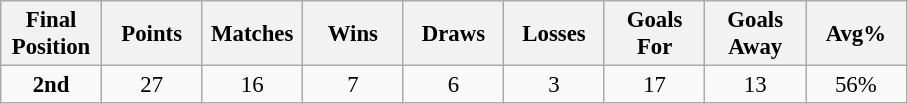<table class="wikitable" style="font-size: 95%; text-align: center;">
<tr>
<th width=60>Final Position</th>
<th width=60>Points</th>
<th width=60>Matches</th>
<th width=60>Wins</th>
<th width=60>Draws</th>
<th width=60>Losses</th>
<th width=60>Goals For</th>
<th width=60>Goals Away</th>
<th width=60>Avg%</th>
</tr>
<tr>
<td><strong>2nd</strong></td>
<td>27</td>
<td>16</td>
<td>7</td>
<td>6</td>
<td>3</td>
<td>17</td>
<td>13</td>
<td>56%</td>
</tr>
</table>
